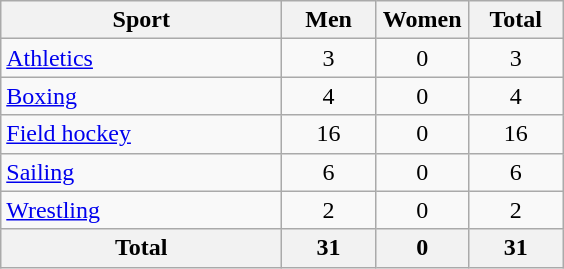<table class="wikitable sortable" style="text-align:center;">
<tr>
<th width=180>Sport</th>
<th width=55>Men</th>
<th width=55>Women</th>
<th width=55>Total</th>
</tr>
<tr>
<td align=left><a href='#'>Athletics</a></td>
<td>3</td>
<td>0</td>
<td>3</td>
</tr>
<tr>
<td align=left><a href='#'>Boxing</a></td>
<td>4</td>
<td>0</td>
<td>4</td>
</tr>
<tr>
<td align=left><a href='#'>Field hockey</a></td>
<td>16</td>
<td>0</td>
<td>16</td>
</tr>
<tr>
<td align=left><a href='#'>Sailing</a></td>
<td>6</td>
<td>0</td>
<td>6</td>
</tr>
<tr>
<td align=left><a href='#'>Wrestling</a></td>
<td>2</td>
<td>0</td>
<td>2</td>
</tr>
<tr>
<th>Total</th>
<th>31</th>
<th>0</th>
<th>31</th>
</tr>
</table>
